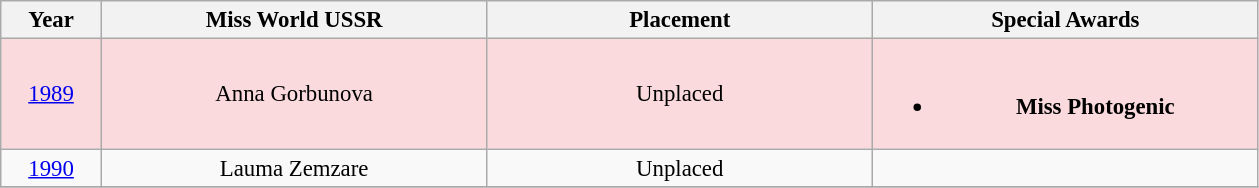<table class="wikitable sortable" style="font-size: 95%; text-align:center">
<tr colspan=10 align="center">
<th width="60">Year</th>
<th width="250">Miss World USSR</th>
<th width="250">Placement</th>
<th width="250">Special Awards</th>
</tr>
<tr style="background-color:#FADADD">
<td><a href='#'>1989</a></td>
<td>Anna Gorbunova</td>
<td>Unplaced</td>
<td><br><ul><li><strong>Miss Photogenic</strong></li></ul></td>
</tr>
<tr>
<td><a href='#'>1990</a></td>
<td>Lauma Zemzare</td>
<td>Unplaced</td>
<td></td>
</tr>
<tr>
</tr>
</table>
